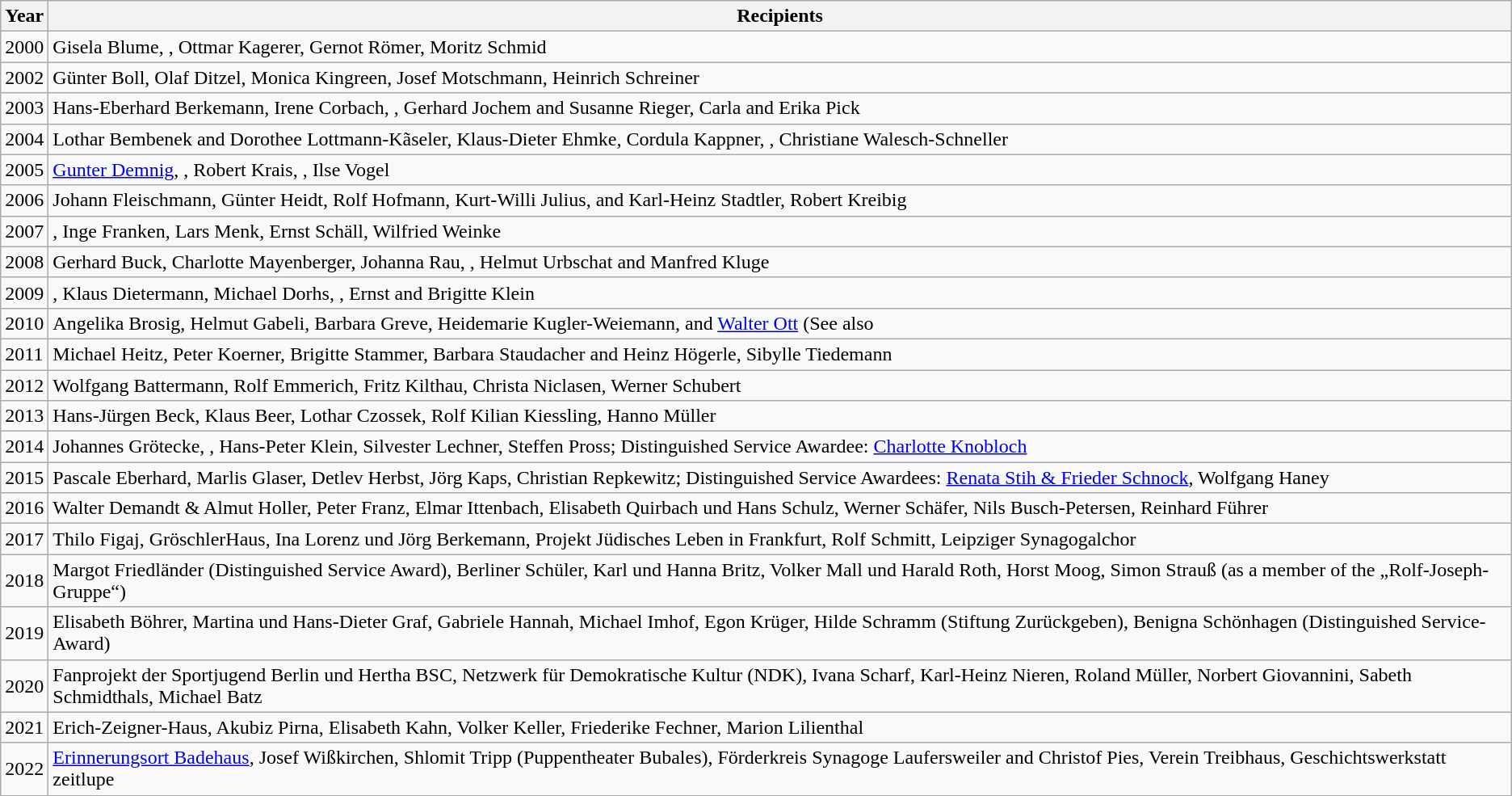<table class="wikitable">
<tr>
<th>Year</th>
<th>Recipients</th>
</tr>
<tr>
<td>2000</td>
<td> Gisela Blume, , Ottmar Kagerer, Gernot Römer, Moritz Schmid</td>
</tr>
<tr>
<td>2002</td>
<td>Günter Boll, Olaf Ditzel, Monica Kingreen, Josef Motschmann, Heinrich Schreiner</td>
</tr>
<tr>
<td>2003</td>
<td> Hans-Eberhard Berkemann, Irene Corbach, , Gerhard Jochem and Susanne Rieger, Carla and Erika Pick</td>
</tr>
<tr>
<td>2004</td>
<td> Lothar Bembenek and Dorothee Lottmann-Kãseler, Klaus-Dieter Ehmke, Cordula Kappner, , Christiane Walesch-Schneller</td>
</tr>
<tr>
<td>2005</td>
<td> <a href='#'>Gunter Demnig</a>, , Robert Krais, , Ilse Vogel</td>
</tr>
<tr>
<td>2006</td>
<td> Johann Fleischmann, Günter Heidt, Rolf Hofmann, Kurt-Willi Julius, and Karl-Heinz Stadtler, Robert Kreibig</td>
</tr>
<tr>
<td>2007</td>
<td> , Inge Franken, Lars Menk, Ernst Schäll, Wilfried Weinke</td>
</tr>
<tr>
<td>2008</td>
<td> Gerhard Buck, Charlotte Mayenberger, Johanna Rau, , Helmut Urbschat and Manfred Kluge</td>
</tr>
<tr>
<td>2009</td>
<td> , Klaus Dietermann, Michael Dorhs, , Ernst and Brigitte Klein</td>
</tr>
<tr>
<td>2010</td>
<td> Angelika Brosig, Helmut Gabeli, Barbara Greve, Heidemarie Kugler-Weiemann, and <a href='#'>Walter Ott</a> (See also </td>
</tr>
<tr>
<td>2011</td>
<td> Michael Heitz, Peter Koerner, Brigitte Stammer, Barbara Staudacher and Heinz Högerle, Sibylle Tiedemann</td>
</tr>
<tr>
<td>2012</td>
<td>Wolfgang Battermann, Rolf Emmerich, Fritz Kilthau, Christa Niclasen, Werner Schubert</td>
</tr>
<tr>
<td>2013</td>
<td>Hans-Jürgen Beck, Klaus Beer, Lothar Czossek, Rolf Kilian Kiessling, Hanno Müller</td>
</tr>
<tr>
<td>2014</td>
<td>Johannes Grötecke, , Hans-Peter Klein, Silvester Lechner, Steffen Pross; Distinguished Service Awardee:  <a href='#'>Charlotte Knobloch</a></td>
</tr>
<tr>
<td>2015</td>
<td>Pascale Eberhard, Marlis Glaser, Detlev Herbst, Jörg Kaps, Christian Repkewitz; Distinguished Service Awardees: <a href='#'>Renata Stih & Frieder Schnock</a>, Wolfgang Haney</td>
</tr>
<tr>
<td>2016</td>
<td> Walter Demandt & Almut Holler, Peter Franz, Elmar Ittenbach, Elisabeth Quirbach und Hans Schulz, Werner Schäfer, Nils Busch-Petersen, Reinhard Führer</td>
</tr>
<tr>
<td>2017</td>
<td> Thilo Figaj, GröschlerHaus, Ina Lorenz und Jörg Berkemann, Projekt Jüdisches Leben in Frankfurt, Rolf Schmitt, Leipziger Synagogalchor</td>
</tr>
<tr>
<td>2018</td>
<td> Margot Friedländer (Distinguished Service Award), Berliner Schüler, Karl und Hanna Britz, Volker Mall und Harald Roth, Horst Moog, Simon Strauß (as a member of the „Rolf-Joseph-Gruppe“)</td>
</tr>
<tr>
<td>2019</td>
<td> Elisabeth Böhrer, Martina und Hans-Dieter Graf, Gabriele Hannah, Michael Imhof, Egon Krüger, Hilde Schramm (Stiftung Zurückgeben), Benigna Schönhagen (Distinguished Service-Award)</td>
</tr>
<tr>
<td>2020</td>
<td> Fanprojekt der Sportjugend Berlin und Hertha BSC, Netzwerk für Demokratische Kultur (NDK), Ivana Scharf, Karl-Heinz Nieren, Roland Müller, Norbert Giovannini, Sabeth Schmidthals, Michael Batz</td>
</tr>
<tr>
<td>2021</td>
<td> Erich-Zeigner-Haus, Akubiz Pirna, Elisabeth Kahn, Volker Keller, Friederike Fechner, Marion Lilienthal</td>
</tr>
<tr>
<td>2022</td>
<td> <a href='#'>Erinnerungsort Badehaus</a>, Josef Wißkirchen, Shlomit Tripp (Puppentheater Bubales), Förderkreis Synagoge Laufersweiler and Christof Pies, Verein Treibhaus, Geschichtswerkstatt zeitlupe</td>
</tr>
</table>
